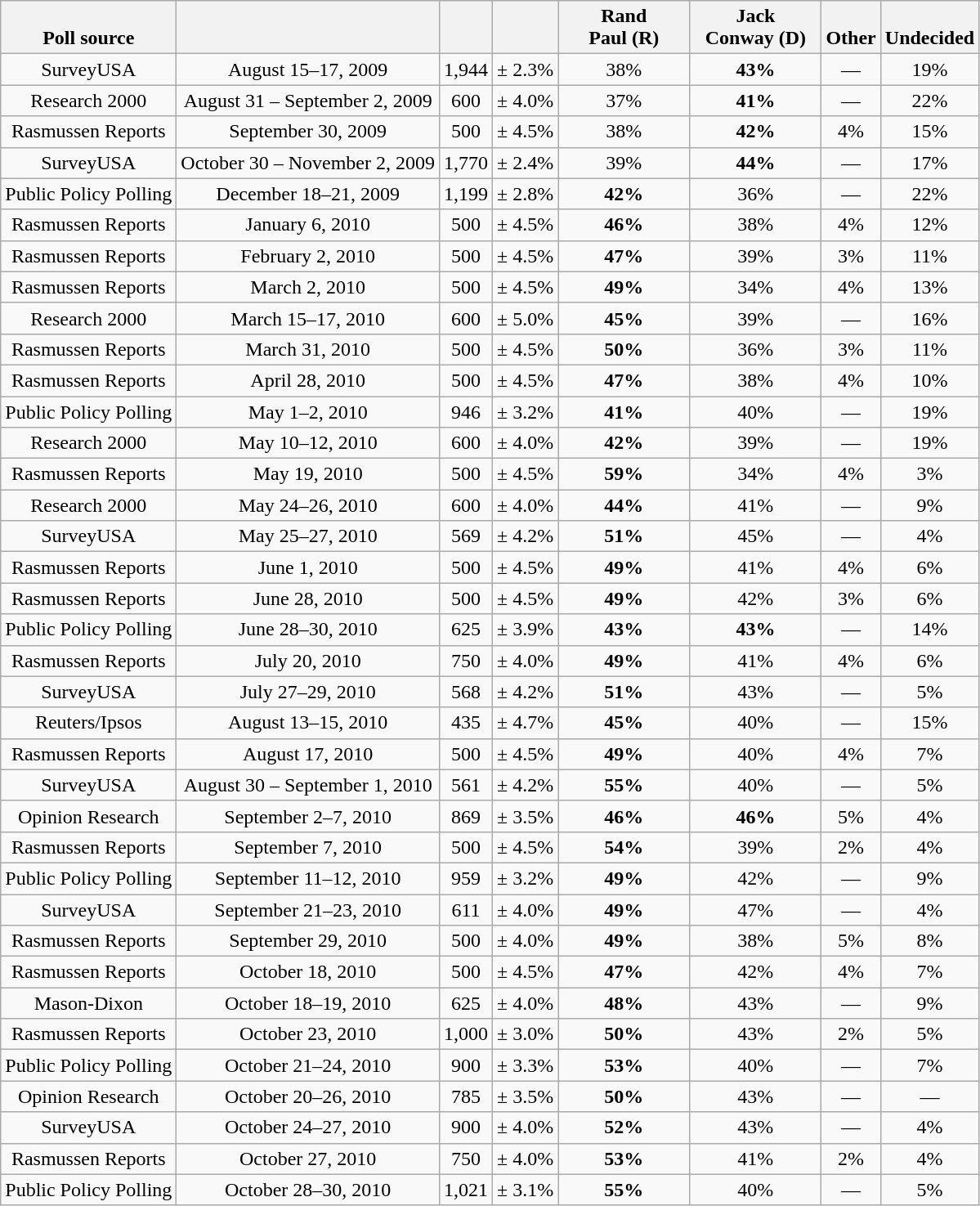<table class="wikitable" style="text-align:center">
<tr valign=bottom>
<th>Poll source</th>
<th></th>
<th></th>
<th></th>
<th style="width:100px;">Rand<br>Paul (R)</th>
<th style="width:100px;">Jack<br>Conway (D)</th>
<th>Other</th>
<th>Undecided</th>
</tr>
<tr>
<td>SurveyUSA </td>
<td>August 15–17, 2009</td>
<td>1,944</td>
<td>± 2.3%</td>
<td>38%</td>
<td><strong>43%</strong></td>
<td>—</td>
<td>19%</td>
</tr>
<tr>
<td>Research 2000 </td>
<td>August 31 – September 2, 2009</td>
<td>600</td>
<td>± 4.0%</td>
<td>37%</td>
<td><strong>41%</strong></td>
<td>—</td>
<td>22%</td>
</tr>
<tr>
<td>Rasmussen Reports </td>
<td>September 30, 2009</td>
<td>500</td>
<td>± 4.5%</td>
<td>38%</td>
<td><strong>42%</strong></td>
<td>4%</td>
<td>15%</td>
</tr>
<tr>
<td>SurveyUSA </td>
<td>October 30 – November 2, 2009</td>
<td>1,770</td>
<td>± 2.4%</td>
<td>39%</td>
<td><strong>44%</strong></td>
<td>—</td>
<td>17%</td>
</tr>
<tr>
<td>Public Policy Polling </td>
<td>December 18–21, 2009</td>
<td>1,199</td>
<td>± 2.8%</td>
<td><strong>42%</strong></td>
<td>36%</td>
<td>—</td>
<td>22%</td>
</tr>
<tr>
<td>Rasmussen Reports </td>
<td>January 6, 2010</td>
<td>500</td>
<td>± 4.5%</td>
<td><strong>46%</strong></td>
<td>38%</td>
<td>4%</td>
<td>12%</td>
</tr>
<tr>
<td>Rasmussen Reports </td>
<td>February 2, 2010</td>
<td>500</td>
<td>± 4.5%</td>
<td><strong>47%</strong></td>
<td>39%</td>
<td>3%</td>
<td>11%</td>
</tr>
<tr>
<td>Rasmussen Reports </td>
<td>March 2, 2010</td>
<td>500</td>
<td>± 4.5%</td>
<td><strong>49%</strong></td>
<td>34%</td>
<td>4%</td>
<td>13%</td>
</tr>
<tr>
<td>Research 2000 </td>
<td>March 15–17, 2010</td>
<td>600</td>
<td>± 5.0%</td>
<td><strong>45% </strong></td>
<td>39%</td>
<td>—</td>
<td>16%</td>
</tr>
<tr>
<td>Rasmussen Reports </td>
<td>March 31, 2010</td>
<td>500</td>
<td>± 4.5%</td>
<td><strong>50% </strong></td>
<td>36%</td>
<td>3%</td>
<td>11%</td>
</tr>
<tr>
<td>Rasmussen Reports </td>
<td>April 28, 2010</td>
<td>500</td>
<td>± 4.5%</td>
<td><strong>47% </strong></td>
<td>38%</td>
<td>4%</td>
<td>10%</td>
</tr>
<tr>
<td>Public Policy Polling </td>
<td>May 1–2, 2010</td>
<td>946</td>
<td>± 3.2%</td>
<td><strong>41% </strong></td>
<td>40%</td>
<td>—</td>
<td>19%</td>
</tr>
<tr>
<td>Research 2000 </td>
<td>May 10–12, 2010</td>
<td>600</td>
<td>± 4.0%</td>
<td><strong>42%</strong></td>
<td>39%</td>
<td>—</td>
<td>19%</td>
</tr>
<tr>
<td>Rasmussen Reports </td>
<td>May 19, 2010</td>
<td>500</td>
<td>± 4.5%</td>
<td><strong>59% </strong></td>
<td>34%</td>
<td>4%</td>
<td>3%</td>
</tr>
<tr>
<td>Research 2000 </td>
<td>May 24–26, 2010</td>
<td>600</td>
<td>± 4.0%</td>
<td><strong>44% </strong></td>
<td>41%</td>
<td>—</td>
<td>9%</td>
</tr>
<tr>
<td>SurveyUSA </td>
<td>May 25–27, 2010</td>
<td>569</td>
<td>± 4.2%</td>
<td><strong>51% </strong></td>
<td>45%</td>
<td>—</td>
<td>4%</td>
</tr>
<tr>
<td>Rasmussen Reports </td>
<td>June 1, 2010</td>
<td>500</td>
<td>± 4.5%</td>
<td><strong>49% </strong></td>
<td>41%</td>
<td>4%</td>
<td>6%</td>
</tr>
<tr>
<td>Rasmussen Reports </td>
<td>June 28, 2010</td>
<td>500</td>
<td>± 4.5%</td>
<td><strong>49% </strong></td>
<td>42%</td>
<td>3%</td>
<td>6%</td>
</tr>
<tr>
<td>Public Policy Polling </td>
<td>June 28–30, 2010</td>
<td>625</td>
<td>± 3.9%</td>
<td><strong>43% </strong></td>
<td><strong>43%</strong></td>
<td>—</td>
<td>14%</td>
</tr>
<tr>
<td>Rasmussen Reports </td>
<td>July 20, 2010</td>
<td>750</td>
<td>± 4.0%</td>
<td><strong>49% </strong></td>
<td>41%</td>
<td>4%</td>
<td>6%</td>
</tr>
<tr>
<td>SurveyUSA </td>
<td>July 27–29, 2010</td>
<td>568</td>
<td>± 4.2%</td>
<td><strong>51% </strong></td>
<td>43%</td>
<td>—</td>
<td>5%</td>
</tr>
<tr>
<td>Reuters/Ipsos </td>
<td>August 13–15, 2010</td>
<td>435</td>
<td>± 4.7%</td>
<td><strong>45% </strong></td>
<td>40%</td>
<td>—</td>
<td>15%</td>
</tr>
<tr>
<td>Rasmussen Reports </td>
<td>August 17, 2010</td>
<td>500</td>
<td>± 4.5%</td>
<td><strong>49% </strong></td>
<td>40%</td>
<td>4%</td>
<td>7%</td>
</tr>
<tr>
<td>SurveyUSA </td>
<td>August 30 – September 1, 2010</td>
<td>561</td>
<td>± 4.2%</td>
<td><strong>55% </strong></td>
<td>40%</td>
<td>—</td>
<td>5%</td>
</tr>
<tr>
<td>Opinion Research </td>
<td>September 2–7, 2010</td>
<td>869</td>
<td>± 3.5%</td>
<td><strong>46%</strong></td>
<td><strong>46%</strong></td>
<td>5%</td>
<td>4%</td>
</tr>
<tr>
<td>Rasmussen Reports </td>
<td>September 7, 2010</td>
<td>500</td>
<td>± 4.5%</td>
<td><strong>54%</strong></td>
<td>39%</td>
<td>2%</td>
<td>4%</td>
</tr>
<tr>
<td>Public Policy Polling </td>
<td>September 11–12, 2010</td>
<td>959</td>
<td>± 3.2%</td>
<td><strong>49%</strong></td>
<td>42%</td>
<td>—</td>
<td>9%</td>
</tr>
<tr>
<td>SurveyUSA </td>
<td>September 21–23, 2010</td>
<td>611</td>
<td>± 4.0%</td>
<td><strong>49%</strong></td>
<td>47%</td>
<td>—</td>
<td>4%</td>
</tr>
<tr>
<td>Rasmussen Reports </td>
<td>September 29, 2010</td>
<td>500</td>
<td>± 4.0%</td>
<td><strong>49%</strong></td>
<td>38%</td>
<td>5%</td>
<td>8%</td>
</tr>
<tr>
<td>Rasmussen Reports </td>
<td>October 18, 2010</td>
<td>500</td>
<td>± 4.5%</td>
<td><strong>47%</strong></td>
<td>42%</td>
<td>4%</td>
<td>7%</td>
</tr>
<tr>
<td>Mason-Dixon </td>
<td>October 18–19, 2010</td>
<td>625</td>
<td>± 4.0%</td>
<td><strong>48%</strong></td>
<td>43%</td>
<td>—</td>
<td>9%</td>
</tr>
<tr>
<td>Rasmussen Reports </td>
<td>October 23, 2010</td>
<td>1,000</td>
<td>± 3.0%</td>
<td><strong>50%</strong></td>
<td>43%</td>
<td>2%</td>
<td>5%</td>
</tr>
<tr>
<td>Public Policy Polling </td>
<td>October 21–24, 2010</td>
<td>900</td>
<td>± 3.3%</td>
<td><strong>53%</strong></td>
<td>40%</td>
<td>—</td>
<td>7%</td>
</tr>
<tr>
<td>Opinion Research </td>
<td>October 20–26, 2010</td>
<td>785</td>
<td>± 3.5%</td>
<td><strong>50%</strong></td>
<td>43%</td>
<td>—</td>
<td>—</td>
</tr>
<tr>
<td>SurveyUSA </td>
<td>October 24–27, 2010</td>
<td>900</td>
<td>± 4.0%</td>
<td><strong>52%</strong></td>
<td>43%</td>
<td>—</td>
<td>4%</td>
</tr>
<tr>
<td>Rasmussen Reports </td>
<td>October 27, 2010</td>
<td>750</td>
<td>± 4.0%</td>
<td><strong>53%</strong></td>
<td>41%</td>
<td>2%</td>
<td>4%</td>
</tr>
<tr>
<td>Public Policy Polling </td>
<td>October 28–30, 2010</td>
<td>1,021</td>
<td>± 3.1%</td>
<td><strong>55%</strong></td>
<td>40%</td>
<td>—</td>
<td>5%</td>
</tr>
</table>
